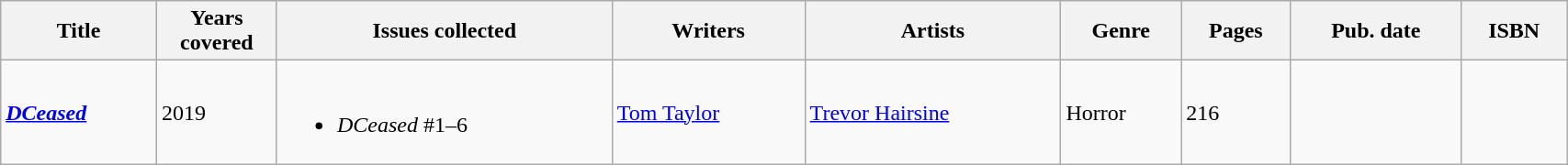<table class="wikitable sortable" width=90%>
<tr>
<th>Title</th>
<th style="width: 5em;">Years covered</th>
<th class="unsortable">Issues collected</th>
<th class="unsortable">Writers</th>
<th class="unsortable">Artists</th>
<th>Genre</th>
<th>Pages</th>
<th>Pub. date</th>
<th class="unsortable">ISBN</th>
</tr>
<tr>
<td><strong><em><a href='#'>DCeased</a></em></strong></td>
<td>2019</td>
<td><br><ul><li><em>DCeased</em> #1–6</li></ul></td>
<td><a href='#'>Tom Taylor</a></td>
<td><a href='#'>Trevor Hairsine</a></td>
<td>Horror</td>
<td>216</td>
<td></td>
<td></td>
</tr>
</table>
